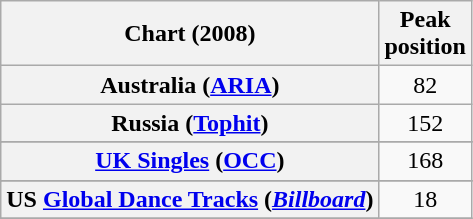<table class="wikitable sortable plainrowheaders" style="text-align:center">
<tr>
<th scope="col">Chart (2008)</th>
<th scope="col">Peak<br>position</th>
</tr>
<tr>
<th scope="row">Australia (<a href='#'>ARIA</a>)</th>
<td>82</td>
</tr>
<tr>
<th scope="row">Russia (<a href='#'>Tophit</a>)</th>
<td>152</td>
</tr>
<tr>
</tr>
<tr>
<th scope="row"><a href='#'>UK Singles</a> (<a href='#'>OCC</a>)</th>
<td align=center>168</td>
</tr>
<tr>
</tr>
<tr>
</tr>
<tr>
<th scope="row">US <a href='#'>Global Dance Tracks</a> (<em><a href='#'>Billboard</a></em>)</th>
<td>18</td>
</tr>
<tr>
</tr>
</table>
